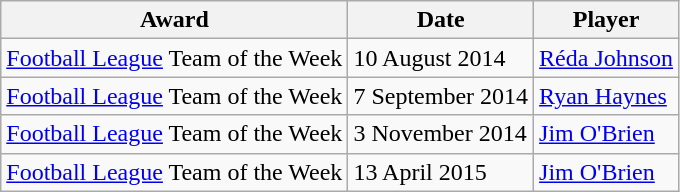<table class="wikitable">
<tr>
<th>Award</th>
<th>Date</th>
<th>Player</th>
</tr>
<tr>
<td><a href='#'>Football League</a> Team of the Week</td>
<td>10 August 2014</td>
<td> <a href='#'>Réda Johnson</a></td>
</tr>
<tr>
<td><a href='#'>Football League</a> Team of the Week</td>
<td>7 September 2014</td>
<td> <a href='#'>Ryan Haynes</a></td>
</tr>
<tr>
<td><a href='#'>Football League</a> Team of the Week</td>
<td>3 November 2014</td>
<td> <a href='#'>Jim O'Brien</a></td>
</tr>
<tr>
<td><a href='#'>Football League</a> Team of the Week</td>
<td>13 April 2015</td>
<td> <a href='#'>Jim O'Brien</a></td>
</tr>
</table>
